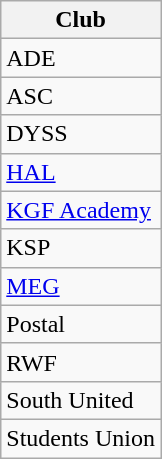<table class="wikitable" style="text-align:center;">
<tr>
<th>Club</th>
</tr>
<tr>
<td style="text-align:left;">ADE</td>
</tr>
<tr>
<td style="text-align:left;">ASC</td>
</tr>
<tr>
<td style="text-align:left;">DYSS</td>
</tr>
<tr>
<td style="text-align:left;"><a href='#'>HAL</a></td>
</tr>
<tr>
<td style="text-align:left;"><a href='#'>KGF Academy</a></td>
</tr>
<tr>
<td style="text-align:left;">KSP</td>
</tr>
<tr>
<td style="text-align:left;"><a href='#'>MEG</a></td>
</tr>
<tr>
<td style="text-align:left;">Postal</td>
</tr>
<tr>
<td style="text-align:left;">RWF</td>
</tr>
<tr>
<td style="text-align:left;">South United</td>
</tr>
<tr>
<td style="text-align:left;">Students Union</td>
</tr>
</table>
